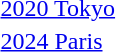<table>
<tr>
<td><a href='#'>2020 Tokyo</a><br></td>
<td></td>
<td></td>
<td></td>
</tr>
<tr>
<td><a href='#'>2024 Paris</a><br></td>
<td></td>
<td></td>
<td></td>
</tr>
<tr>
</tr>
</table>
